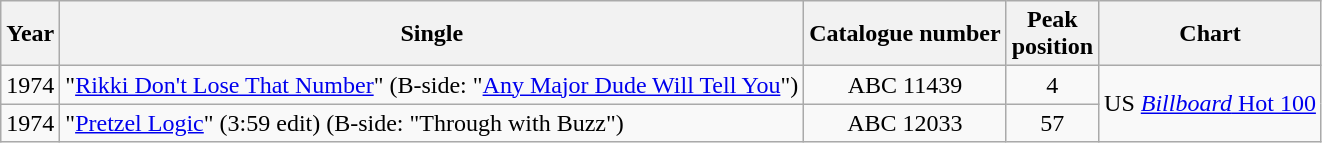<table class="wikitable plainrowheaders" style="text-align:center">
<tr>
<th>Year</th>
<th>Single</th>
<th>Catalogue number</th>
<th>Peak<br>position</th>
<th>Chart</th>
</tr>
<tr>
<td>1974</td>
<td style="text-align: left;">"<a href='#'>Rikki Don't Lose That Number</a>" (B-side: "<a href='#'>Any Major Dude Will Tell You</a>")</td>
<td>ABC 11439</td>
<td>4</td>
<td rowspan="2">US <a href='#'><em>Billboard</em> Hot 100</a></td>
</tr>
<tr>
<td>1974</td>
<td style="text-align: left;">"<a href='#'>Pretzel Logic</a>" (3:59 edit) (B-side: "Through with Buzz")</td>
<td>ABC 12033</td>
<td>57</td>
</tr>
</table>
